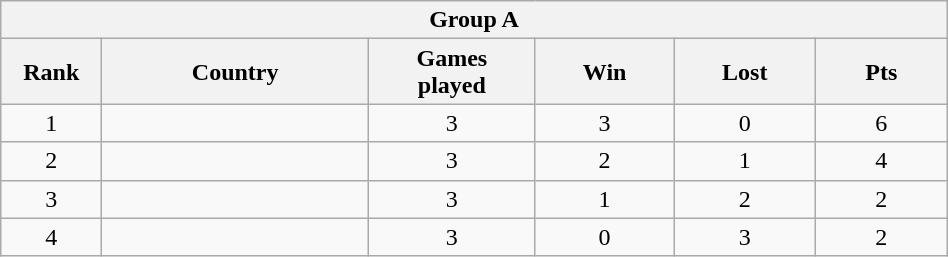<table class="wikitable" style= "text-align: center; Width:50%">
<tr>
<th colspan= 6>Group A</th>
</tr>
<tr>
<th width=2%>Rank</th>
<th width=10%>Country</th>
<th width=5%>Games <br> played</th>
<th width=5%>Win</th>
<th width=5%>Lost</th>
<th width=5%>Pts</th>
</tr>
<tr>
<td>1</td>
<td style= "text-align: left"></td>
<td>3</td>
<td>3</td>
<td>0</td>
<td>6</td>
</tr>
<tr>
<td>2</td>
<td style= "text-align: left"></td>
<td>3</td>
<td>2</td>
<td>1</td>
<td>4</td>
</tr>
<tr>
<td>3</td>
<td style= "text-align: left"></td>
<td>3</td>
<td>1</td>
<td>2</td>
<td>2</td>
</tr>
<tr>
<td>4</td>
<td style= "text-align: left"></td>
<td>3</td>
<td>0</td>
<td>3</td>
<td>2</td>
</tr>
</table>
